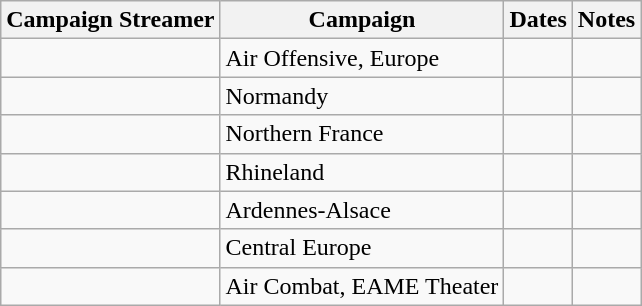<table class="wikitable">
<tr>
<th>Campaign Streamer</th>
<th>Campaign</th>
<th>Dates</th>
<th>Notes</th>
</tr>
<tr>
<td></td>
<td>Air Offensive, Europe</td>
<td></td>
<td></td>
</tr>
<tr>
<td></td>
<td>Normandy</td>
<td></td>
<td></td>
</tr>
<tr>
<td></td>
<td>Northern France</td>
<td></td>
<td></td>
</tr>
<tr>
<td></td>
<td>Rhineland</td>
<td></td>
<td></td>
</tr>
<tr>
<td></td>
<td>Ardennes-Alsace</td>
<td></td>
<td></td>
</tr>
<tr>
<td></td>
<td>Central Europe</td>
<td></td>
<td></td>
</tr>
<tr>
<td></td>
<td>Air Combat, EAME Theater</td>
<td></td>
<td></td>
</tr>
</table>
